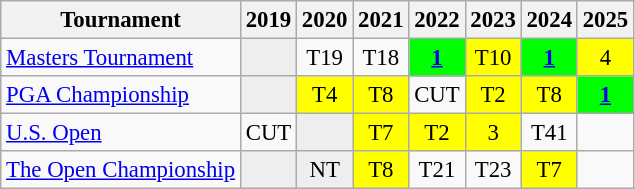<table class="wikitable" style="font-size:95%;text-align:center;">
<tr>
<th>Tournament</th>
<th>2019</th>
<th>2020</th>
<th>2021</th>
<th>2022</th>
<th>2023</th>
<th>2024</th>
<th>2025</th>
</tr>
<tr>
<td align=left><a href='#'>Masters Tournament</a></td>
<td style="background:#eeeeee;"></td>
<td>T19</td>
<td>T18</td>
<td style="background:lime;"><strong><a href='#'>1</a></strong></td>
<td style="background:yellow;">T10</td>
<td style="background:lime;"><strong><a href='#'>1</a></strong></td>
<td style="background:yellow;">4</td>
</tr>
<tr>
<td align=left><a href='#'>PGA Championship</a></td>
<td style="background:#eeeeee;"></td>
<td style="background:yellow;">T4</td>
<td style="background:yellow;">T8</td>
<td>CUT</td>
<td style="background:yellow;">T2</td>
<td style="background:yellow;">T8</td>
<td style="background:lime;"><strong><a href='#'>1</a></strong></td>
</tr>
<tr>
<td align=left><a href='#'>U.S. Open</a></td>
<td>CUT</td>
<td style="background:#eeeeee;"></td>
<td style="background:yellow;">T7</td>
<td style="background:yellow;">T2</td>
<td style="background:yellow;">3</td>
<td>T41</td>
<td></td>
</tr>
<tr>
<td align=left><a href='#'>The Open Championship</a></td>
<td style="background:#eeeeee;"></td>
<td style="background:#eeeeee;">NT</td>
<td style="background:yellow;">T8</td>
<td>T21</td>
<td>T23</td>
<td style="background:yellow;">T7</td>
<td></td>
</tr>
</table>
